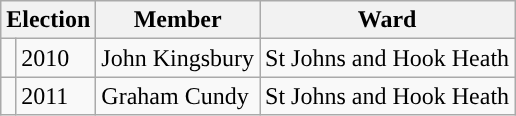<table class="wikitable">
<tr>
<th colspan="2">Election</th>
<th>Member</th>
<th>Ward</th>
</tr>
<tr>
<td style="background-color: "></td>
<td>2010</td>
<td>John Kingsbury</td>
<td>St Johns and Hook Heath</td>
</tr>
<tr>
<td style="background-color: "></td>
<td>2011</td>
<td>Graham Cundy</td>
<td>St Johns and Hook Heath</td>
</tr>
</table>
